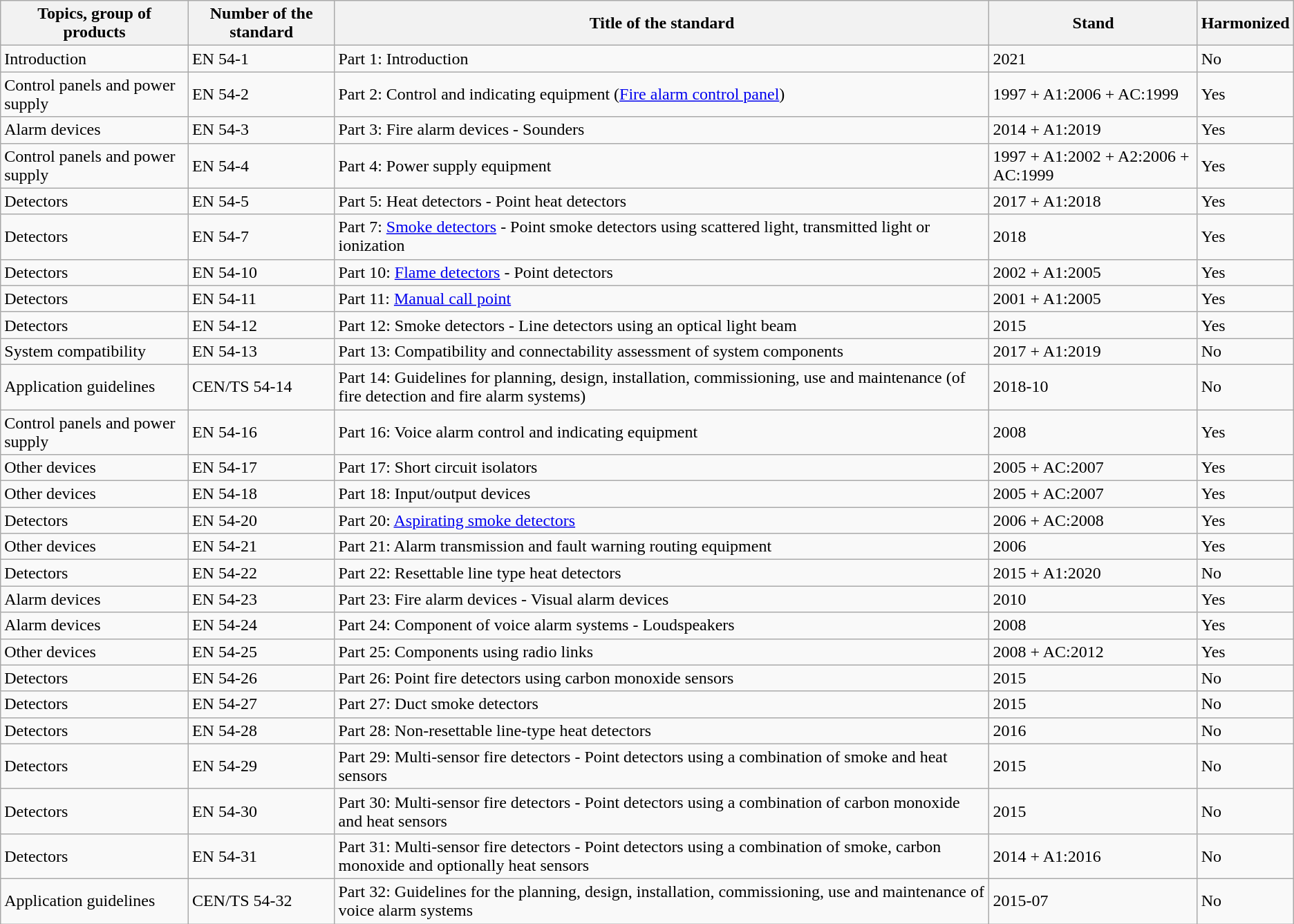<table class="wikitable sortable">
<tr>
<th>Topics, group of products</th>
<th>Number of the standard</th>
<th>Title of the standard</th>
<th>Stand</th>
<th>Harmonized</th>
</tr>
<tr>
<td>Introduction</td>
<td>EN 54-1</td>
<td>Part 1: Introduction</td>
<td>2021</td>
<td>No</td>
</tr>
<tr>
<td>Control panels and power supply</td>
<td>EN 54-2</td>
<td>Part 2: Control and indicating equipment (<a href='#'>Fire alarm control panel</a>)</td>
<td>1997 + A1:2006 + AC:1999</td>
<td>Yes</td>
</tr>
<tr>
<td>Alarm devices</td>
<td>EN 54-3</td>
<td>Part 3: Fire alarm devices - Sounders</td>
<td>2014 + A1:2019</td>
<td>Yes</td>
</tr>
<tr>
<td>Control panels and power supply</td>
<td>EN 54-4</td>
<td>Part 4: Power supply equipment</td>
<td>1997 + A1:2002 + A2:2006 + AC:1999</td>
<td>Yes</td>
</tr>
<tr>
<td>Detectors</td>
<td>EN 54-5</td>
<td>Part 5: Heat detectors - Point heat detectors</td>
<td>2017 + A1:2018</td>
<td>Yes</td>
</tr>
<tr>
<td>Detectors</td>
<td>EN 54-7</td>
<td>Part 7: <a href='#'>Smoke detectors</a> - Point smoke detectors using scattered light, transmitted light or ionization</td>
<td>2018</td>
<td>Yes</td>
</tr>
<tr>
<td>Detectors</td>
<td>EN 54-10</td>
<td>Part 10: <a href='#'>Flame detectors</a> - Point detectors</td>
<td>2002 + A1:2005</td>
<td>Yes</td>
</tr>
<tr>
<td>Detectors</td>
<td>EN 54-11</td>
<td>Part 11: <a href='#'>Manual call point</a></td>
<td>2001 + A1:2005</td>
<td>Yes</td>
</tr>
<tr>
<td>Detectors</td>
<td>EN 54-12</td>
<td>Part 12: Smoke detectors - Line detectors using an optical light beam</td>
<td>2015</td>
<td>Yes</td>
</tr>
<tr>
<td>System compatibility</td>
<td>EN 54-13</td>
<td>Part 13: Compatibility and connectability assessment of system components</td>
<td>2017 + A1:2019</td>
<td>No</td>
</tr>
<tr>
<td>Application guidelines</td>
<td>CEN/TS 54-14</td>
<td>Part 14: Guidelines for planning, design, installation, commissioning, use and maintenance (of fire detection and fire alarm systems)</td>
<td>2018-10</td>
<td>No</td>
</tr>
<tr>
<td>Control panels and power supply</td>
<td>EN 54-16</td>
<td>Part 16: Voice alarm control and indicating equipment</td>
<td>2008</td>
<td>Yes</td>
</tr>
<tr>
<td>Other devices</td>
<td>EN 54-17</td>
<td>Part 17: Short circuit isolators</td>
<td>2005 + AC:2007</td>
<td>Yes</td>
</tr>
<tr>
<td>Other devices</td>
<td>EN 54-18</td>
<td>Part 18: Input/output devices</td>
<td>2005 + AC:2007</td>
<td>Yes</td>
</tr>
<tr>
<td>Detectors</td>
<td>EN 54-20</td>
<td>Part 20: <a href='#'>Aspirating smoke detectors</a></td>
<td>2006 + AC:2008</td>
<td>Yes</td>
</tr>
<tr>
<td>Other devices</td>
<td>EN 54-21</td>
<td>Part 21: Alarm transmission and fault warning routing equipment</td>
<td>2006</td>
<td>Yes</td>
</tr>
<tr>
<td>Detectors</td>
<td>EN 54-22</td>
<td>Part 22: Resettable line type heat detectors</td>
<td>2015 + A1:2020</td>
<td>No</td>
</tr>
<tr>
<td>Alarm devices</td>
<td>EN 54-23</td>
<td>Part 23: Fire alarm devices - Visual alarm devices</td>
<td>2010</td>
<td>Yes</td>
</tr>
<tr>
<td>Alarm devices</td>
<td>EN 54-24</td>
<td>Part 24: Component of voice alarm systems - Loudspeakers</td>
<td>2008</td>
<td>Yes</td>
</tr>
<tr>
<td>Other devices</td>
<td>EN 54-25</td>
<td>Part 25: Components using radio links</td>
<td>2008 + AC:2012</td>
<td>Yes</td>
</tr>
<tr>
<td>Detectors</td>
<td>EN 54-26</td>
<td>Part 26: Point fire detectors using carbon monoxide sensors</td>
<td>2015</td>
<td>No</td>
</tr>
<tr>
<td>Detectors</td>
<td>EN 54-27</td>
<td>Part 27: Duct smoke detectors</td>
<td>2015</td>
<td>No</td>
</tr>
<tr>
<td>Detectors</td>
<td>EN 54-28</td>
<td>Part 28: Non-resettable line-type heat detectors</td>
<td>2016</td>
<td>No</td>
</tr>
<tr>
<td>Detectors</td>
<td>EN 54-29</td>
<td>Part 29: Multi-sensor fire detectors - Point detectors using a combination of smoke and heat sensors</td>
<td>2015</td>
<td>No</td>
</tr>
<tr>
<td>Detectors</td>
<td>EN 54-30</td>
<td>Part 30: Multi-sensor fire detectors - Point detectors using a combination of carbon monoxide and heat sensors</td>
<td>2015</td>
<td>No</td>
</tr>
<tr>
<td>Detectors</td>
<td>EN 54-31</td>
<td>Part 31: Multi-sensor fire detectors - Point detectors using a combination of smoke, carbon monoxide and optionally heat sensors</td>
<td>2014 + A1:2016</td>
<td>No</td>
</tr>
<tr>
<td>Application guidelines</td>
<td>CEN/TS 54-32</td>
<td>Part 32: Guidelines for the planning, design, installation, commissioning, use and maintenance of voice alarm systems</td>
<td>2015-07</td>
<td>No</td>
</tr>
</table>
